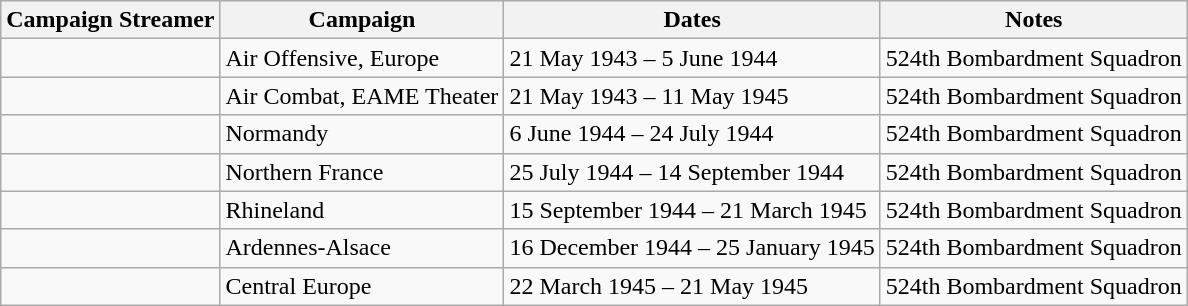<table class="wikitable">
<tr style="background:#efefef;">
<th>Campaign Streamer</th>
<th>Campaign</th>
<th>Dates</th>
<th>Notes</th>
</tr>
<tr>
<td></td>
<td>Air Offensive, Europe</td>
<td>21 May 1943 – 5 June 1944</td>
<td>524th Bombardment Squadron</td>
</tr>
<tr>
<td></td>
<td>Air Combat, EAME Theater</td>
<td>21 May 1943 – 11 May 1945</td>
<td>524th Bombardment Squadron</td>
</tr>
<tr>
<td></td>
<td>Normandy</td>
<td>6 June 1944 – 24 July 1944</td>
<td>524th Bombardment Squadron</td>
</tr>
<tr>
<td></td>
<td>Northern France</td>
<td>25 July 1944 – 14 September 1944</td>
<td>524th Bombardment Squadron</td>
</tr>
<tr>
<td></td>
<td>Rhineland</td>
<td>15 September 1944 – 21 March 1945</td>
<td>524th Bombardment Squadron</td>
</tr>
<tr>
<td></td>
<td>Ardennes-Alsace</td>
<td>16 December 1944 – 25 January 1945</td>
<td>524th Bombardment Squadron</td>
</tr>
<tr>
<td></td>
<td>Central Europe</td>
<td>22 March 1945 – 21 May 1945</td>
<td>524th Bombardment Squadron</td>
</tr>
</table>
